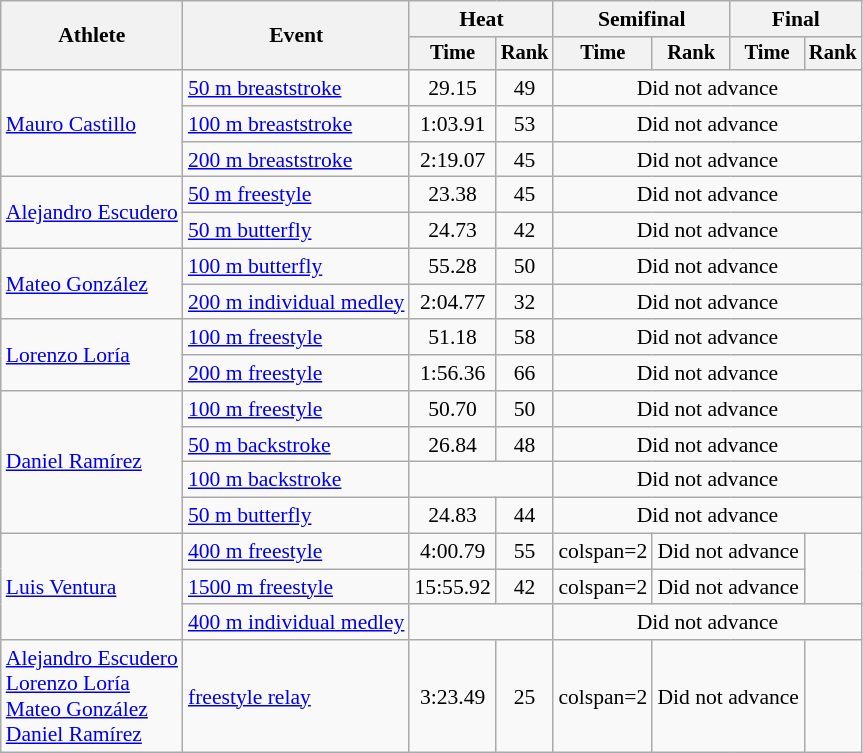<table class=wikitable style="font-size:90%">
<tr>
<th rowspan="2">Athlete</th>
<th rowspan="2">Event</th>
<th colspan="2">Heat</th>
<th colspan="2">Semifinal</th>
<th colspan="2">Final</th>
</tr>
<tr style="font-size:95%">
<th>Time</th>
<th>Rank</th>
<th>Time</th>
<th>Rank</th>
<th>Time</th>
<th>Rank</th>
</tr>
<tr align=center>
<td align=left rowspan=3><a href='#'>Mauro Castillo</a></td>
<td align=left><a href='#'>50 m breaststroke</a></td>
<td>29.15</td>
<td>49</td>
<td colspan=4>Did not advance</td>
</tr>
<tr align=center>
<td align=left><a href='#'>100 m breaststroke</a></td>
<td>1:03.91</td>
<td>53</td>
<td colspan=4>Did not advance</td>
</tr>
<tr align=center>
<td align=left><a href='#'>200 m breaststroke</a></td>
<td>2:19.07</td>
<td>45</td>
<td colspan=4>Did not advance</td>
</tr>
<tr align=center>
<td align=left rowspan=2><a href='#'>Alejandro Escudero</a></td>
<td align=left><a href='#'>50 m freestyle</a></td>
<td>23.38</td>
<td>45</td>
<td colspan=4>Did not advance</td>
</tr>
<tr align=center>
<td align=left><a href='#'>50 m butterfly</a></td>
<td>24.73</td>
<td>42</td>
<td colspan=4>Did not advance</td>
</tr>
<tr align=center>
<td align=left rowspan=2><a href='#'>Mateo González</a></td>
<td align=left><a href='#'>100 m butterfly</a></td>
<td>55.28</td>
<td>50</td>
<td colspan=4>Did not advance</td>
</tr>
<tr align=center>
<td align=left><a href='#'>200 m individual medley</a></td>
<td>2:04.77</td>
<td>32</td>
<td colspan=4>Did not advance</td>
</tr>
<tr align=center>
<td align=left rowspan=2><a href='#'>Lorenzo Loría</a></td>
<td align=left><a href='#'>100 m freestyle</a></td>
<td>51.18</td>
<td>58</td>
<td colspan=4>Did not advance</td>
</tr>
<tr align=center>
<td align=left><a href='#'>200 m freestyle</a></td>
<td>1:56.36</td>
<td>66</td>
<td colspan=4>Did not advance</td>
</tr>
<tr align=center>
<td align=left rowspan=4><a href='#'>Daniel Ramírez</a></td>
<td align=left><a href='#'>100 m freestyle</a></td>
<td>50.70</td>
<td>50</td>
<td colspan=4>Did not advance</td>
</tr>
<tr align=center>
<td align=left><a href='#'>50 m backstroke</a></td>
<td>26.84</td>
<td>48</td>
<td colspan=4>Did not advance</td>
</tr>
<tr align=center>
<td align=left><a href='#'>100 m backstroke</a></td>
<td colspan=2></td>
<td colspan=4>Did not advance</td>
</tr>
<tr align=center>
<td align=left><a href='#'>50 m butterfly</a></td>
<td>24.83</td>
<td>44</td>
<td colspan=4>Did not advance</td>
</tr>
<tr align=center>
<td align=left rowspan=3><a href='#'>Luis Ventura</a></td>
<td align=left><a href='#'>400 m freestyle</a></td>
<td>4:00.79</td>
<td>55</td>
<td>colspan=2 </td>
<td colspan=2>Did not advance</td>
</tr>
<tr align=center>
<td align=left><a href='#'>1500 m freestyle</a></td>
<td>15:55.92</td>
<td>42</td>
<td>colspan=2 </td>
<td colspan=2>Did not advance</td>
</tr>
<tr align=center>
<td align=left><a href='#'>400 m individual medley</a></td>
<td colspan=2></td>
<td colspan=4>Did not advance</td>
</tr>
<tr align=center>
<td align=left><a href='#'>Alejandro Escudero</a><br><a href='#'>Lorenzo Loría</a><br><a href='#'>Mateo González</a><br><a href='#'>Daniel Ramírez</a></td>
<td align=left><a href='#'> freestyle relay</a></td>
<td>3:23.49</td>
<td>25</td>
<td>colspan=2 </td>
<td colspan=2>Did not advance</td>
</tr>
</table>
